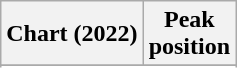<table class="wikitable sortable plainrowheaders" style="text-align:center">
<tr>
<th scope="col">Chart (2022)</th>
<th scope="col">Peak<br>position</th>
</tr>
<tr>
</tr>
<tr>
</tr>
<tr>
</tr>
</table>
